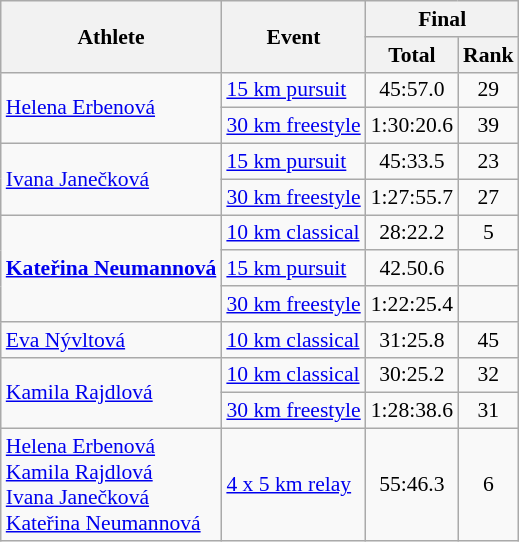<table class="wikitable" style="font-size:90%">
<tr>
<th rowspan="2">Athlete</th>
<th rowspan="2">Event</th>
<th colspan="2">Final</th>
</tr>
<tr>
<th>Total</th>
<th>Rank</th>
</tr>
<tr>
<td rowspan=2><a href='#'>Helena Erbenová</a></td>
<td><a href='#'>15 km pursuit</a></td>
<td align="center">45:57.0</td>
<td align="center">29</td>
</tr>
<tr>
<td><a href='#'>30 km freestyle</a></td>
<td align="center">1:30:20.6</td>
<td align="center">39</td>
</tr>
<tr>
<td rowspan=2><a href='#'>Ivana Janečková</a></td>
<td><a href='#'>15 km pursuit</a></td>
<td align="center">45:33.5</td>
<td align="center">23</td>
</tr>
<tr>
<td><a href='#'>30 km freestyle</a></td>
<td align="center">1:27:55.7</td>
<td align="center">27</td>
</tr>
<tr>
<td rowspan=3><strong><a href='#'>Kateřina Neumannová</a></strong></td>
<td><a href='#'>10 km classical</a></td>
<td align="center">28:22.2</td>
<td align="center">5</td>
</tr>
<tr>
<td><a href='#'>15 km pursuit</a></td>
<td align="center">42.50.6</td>
<td align="center"></td>
</tr>
<tr>
<td><a href='#'>30 km freestyle</a></td>
<td align="center">1:22:25.4</td>
<td align="center"></td>
</tr>
<tr>
<td><a href='#'>Eva Nývltová</a></td>
<td><a href='#'>10 km classical</a></td>
<td align="center">31:25.8</td>
<td align="center">45</td>
</tr>
<tr>
<td rowspan=2><a href='#'>Kamila Rajdlová</a></td>
<td><a href='#'>10 km classical</a></td>
<td align="center">30:25.2</td>
<td align="center">32</td>
</tr>
<tr>
<td><a href='#'>30 km freestyle</a></td>
<td align="center">1:28:38.6</td>
<td align="center">31</td>
</tr>
<tr>
<td><a href='#'>Helena Erbenová</a><br><a href='#'>Kamila Rajdlová</a><br><a href='#'>Ivana Janečková</a><br><a href='#'>Kateřina Neumannová</a></td>
<td><a href='#'>4 x 5 km relay</a></td>
<td align="center">55:46.3</td>
<td align="center">6</td>
</tr>
</table>
